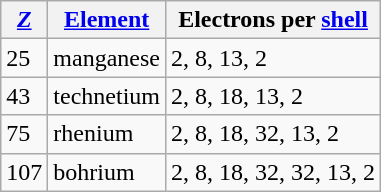<table class="wikitable" style="white-space:nowrap;">
<tr>
<th><em><a href='#'>Z</a></em></th>
<th><a href='#'>Element</a></th>
<th>Electrons per <a href='#'>shell</a></th>
</tr>
<tr>
<td>25</td>
<td>manganese</td>
<td>2, 8, 13, 2</td>
</tr>
<tr>
<td>43</td>
<td>technetium</td>
<td>2, 8, 18, 13, 2</td>
</tr>
<tr>
<td>75</td>
<td>rhenium</td>
<td>2, 8, 18, 32, 13, 2</td>
</tr>
<tr>
<td>107</td>
<td>bohrium</td>
<td>2, 8, 18, 32, 32, 13, 2</td>
</tr>
</table>
